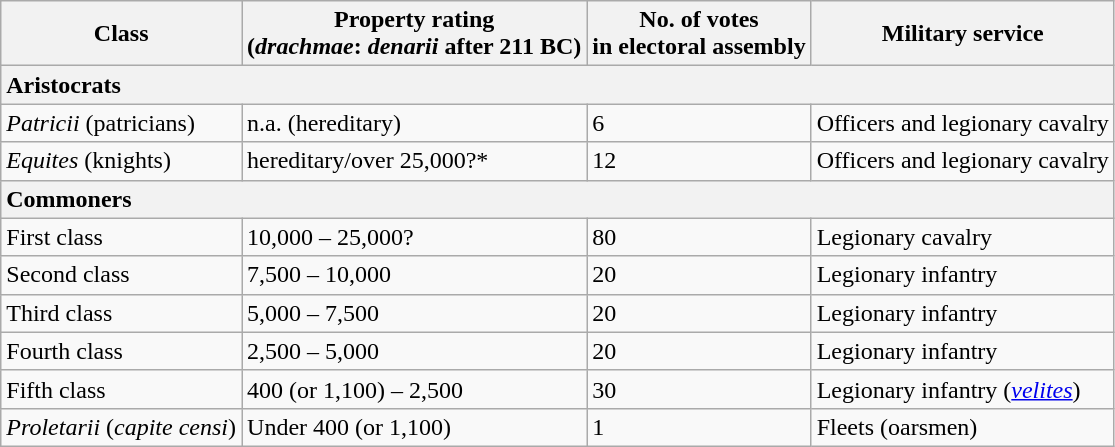<table class = wikitable>
<tr>
<th>Class</th>
<th>Property rating<br>(<em>drachmae</em>: <em>denarii</em> after 211 BC)</th>
<th>No. of votes<br>in electoral assembly</th>
<th>Military service</th>
</tr>
<tr>
<th colspan=4 style="text-align:left;">Aristocrats</th>
</tr>
<tr>
<td><em>Patricii</em> (patricians)</td>
<td>n.a. (hereditary)</td>
<td>6</td>
<td>Officers and legionary cavalry</td>
</tr>
<tr>
<td><em>Equites</em> (knights)</td>
<td>hereditary/over 25,000?*</td>
<td>12</td>
<td>Officers and legionary cavalry</td>
</tr>
<tr>
<th colspan=4 style="text-align:left;">Commoners</th>
</tr>
<tr>
<td>First class</td>
<td>10,000 – 25,000?</td>
<td>80</td>
<td>Legionary cavalry</td>
</tr>
<tr>
<td>Second class</td>
<td>7,500 – 10,000</td>
<td>20</td>
<td>Legionary infantry</td>
</tr>
<tr>
<td>Third class</td>
<td>5,000 – 7,500</td>
<td>20</td>
<td>Legionary infantry</td>
</tr>
<tr>
<td>Fourth class</td>
<td>2,500 – 5,000</td>
<td>20</td>
<td>Legionary infantry</td>
</tr>
<tr>
<td>Fifth class</td>
<td>400 (or 1,100) – 2,500</td>
<td>30</td>
<td>Legionary infantry (<em><a href='#'>velites</a></em>)</td>
</tr>
<tr>
<td><em>Proletarii</em> (<em>capite censi</em>)</td>
<td>Under 400 (or 1,100)</td>
<td>1</td>
<td>Fleets (oarsmen)</td>
</tr>
</table>
